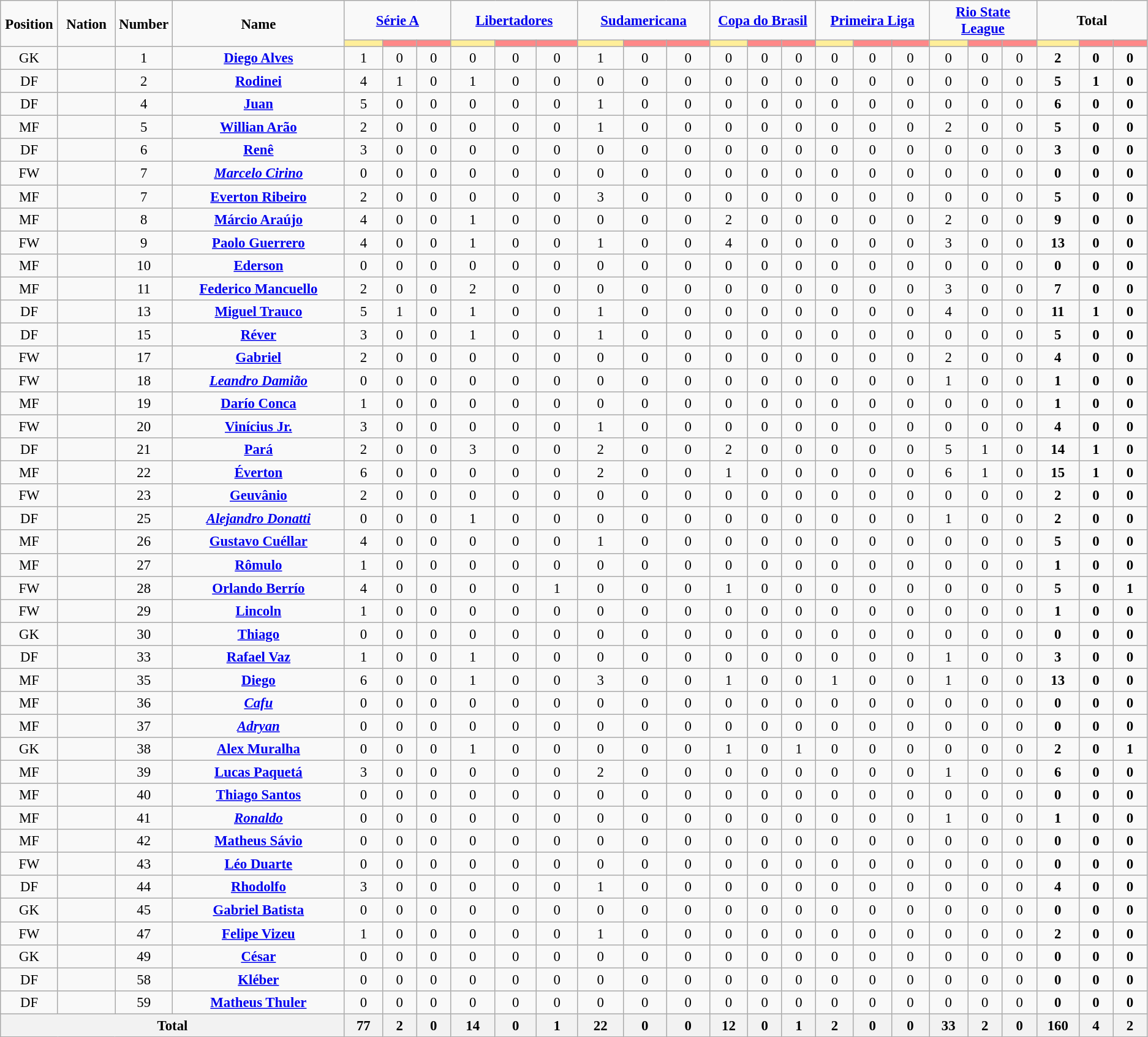<table class="wikitable" style="font-size: 95%; text-align: center;">
<tr>
<td rowspan="2"  style="width:5%; text-align:center;"><strong>Position</strong></td>
<td rowspan="2"  style="width:5%; text-align:center;"><strong>Nation</strong></td>
<td rowspan="2"  style="width:5%; text-align:center;"><strong>Number</strong></td>
<td rowspan="2"  style="width:15%; text-align:center;"><strong>Name</strong></td>
<td colspan="3" style="text-align:center;"><strong><a href='#'>Série A</a></strong></td>
<td colspan="3" style="text-align:center;"><strong><a href='#'>Libertadores</a></strong></td>
<td colspan="3" style="text-align:center;"><strong><a href='#'>Sudamericana</a></strong></td>
<td colspan="3" style="text-align:center;"><strong><a href='#'>Copa do Brasil</a></strong></td>
<td colspan="3" style="text-align:center;"><strong><a href='#'>Primeira Liga</a></strong></td>
<td colspan="3" style="text-align:center;"><strong><a href='#'>Rio State League</a></strong></td>
<td colspan="3" style="text-align:center;"><strong>Total</strong></td>
</tr>
<tr>
<th style="width:60px; background:#fe9;"></th>
<th style="width:60px; background:#ff8888;"></th>
<th style="width:60px; background:#ff8888;"></th>
<th style="width:60px; background:#fe9;"></th>
<th style="width:60px; background:#ff8888;"></th>
<th style="width:60px; background:#ff8888;"></th>
<th style="width:60px; background:#fe9;"></th>
<th style="width:60px; background:#ff8888;"></th>
<th style="width:60px; background:#ff8888;"></th>
<th style="width:60px; background:#fe9;"></th>
<th style="width:60px; background:#ff8888;"></th>
<th style="width:60px; background:#ff8888;"></th>
<th style="width:60px; background:#fe9;"></th>
<th style="width:60px; background:#ff8888;"></th>
<th style="width:60px; background:#ff8888;"></th>
<th style="width:60px; background:#fe9;"></th>
<th style="width:60px; background:#ff8888;"></th>
<th style="width:60px; background:#ff8888;"></th>
<th style="width:60px; background:#fe9;"></th>
<th style="width:60px; background:#ff8888;"></th>
<th style="width:60px; background:#ff8888;"></th>
</tr>
<tr>
<td>GK</td>
<td></td>
<td>1</td>
<td><strong><a href='#'>Diego Alves</a></strong></td>
<td>1</td>
<td>0</td>
<td>0</td>
<td>0</td>
<td>0</td>
<td>0</td>
<td>1</td>
<td>0</td>
<td>0</td>
<td>0</td>
<td>0</td>
<td>0</td>
<td>0</td>
<td>0</td>
<td>0</td>
<td>0</td>
<td>0</td>
<td>0</td>
<td><strong>2</strong></td>
<td><strong>0</strong></td>
<td><strong>0</strong></td>
</tr>
<tr>
<td>DF</td>
<td></td>
<td>2</td>
<td><strong><a href='#'>Rodinei</a></strong></td>
<td>4</td>
<td>1</td>
<td>0</td>
<td>1</td>
<td>0</td>
<td>0</td>
<td>0</td>
<td>0</td>
<td>0</td>
<td>0</td>
<td>0</td>
<td>0</td>
<td>0</td>
<td>0</td>
<td>0</td>
<td>0</td>
<td>0</td>
<td>0</td>
<td><strong>5</strong></td>
<td><strong>1</strong></td>
<td><strong>0</strong></td>
</tr>
<tr>
<td>DF</td>
<td></td>
<td>4</td>
<td><strong><a href='#'>Juan</a></strong></td>
<td>5</td>
<td>0</td>
<td>0</td>
<td>0</td>
<td>0</td>
<td>0</td>
<td>1</td>
<td>0</td>
<td>0</td>
<td>0</td>
<td>0</td>
<td>0</td>
<td>0</td>
<td>0</td>
<td>0</td>
<td>0</td>
<td>0</td>
<td>0</td>
<td><strong>6</strong></td>
<td><strong>0</strong></td>
<td><strong>0</strong></td>
</tr>
<tr>
<td>MF</td>
<td></td>
<td>5</td>
<td><strong><a href='#'>Willian Arão</a></strong></td>
<td>2</td>
<td>0</td>
<td>0</td>
<td>0</td>
<td>0</td>
<td>0</td>
<td>1</td>
<td>0</td>
<td>0</td>
<td>0</td>
<td>0</td>
<td>0</td>
<td>0</td>
<td>0</td>
<td>0</td>
<td>2</td>
<td>0</td>
<td>0</td>
<td><strong>5</strong></td>
<td><strong>0</strong></td>
<td><strong>0</strong></td>
</tr>
<tr>
<td>DF</td>
<td></td>
<td>6</td>
<td><strong><a href='#'>Renê</a></strong></td>
<td>3</td>
<td>0</td>
<td>0</td>
<td>0</td>
<td>0</td>
<td>0</td>
<td>0</td>
<td>0</td>
<td>0</td>
<td>0</td>
<td>0</td>
<td>0</td>
<td>0</td>
<td>0</td>
<td>0</td>
<td>0</td>
<td>0</td>
<td>0</td>
<td><strong>3</strong></td>
<td><strong>0</strong></td>
<td><strong>0</strong></td>
</tr>
<tr>
<td>FW</td>
<td></td>
<td>7</td>
<td><strong><em><a href='#'>Marcelo Cirino</a></em></strong></td>
<td>0</td>
<td>0</td>
<td>0</td>
<td>0</td>
<td>0</td>
<td>0</td>
<td>0</td>
<td>0</td>
<td>0</td>
<td>0</td>
<td>0</td>
<td>0</td>
<td>0</td>
<td>0</td>
<td>0</td>
<td>0</td>
<td>0</td>
<td>0</td>
<td><strong>0</strong></td>
<td><strong>0</strong></td>
<td><strong>0</strong></td>
</tr>
<tr>
<td>MF</td>
<td></td>
<td>7</td>
<td><strong><a href='#'>Everton Ribeiro</a></strong></td>
<td>2</td>
<td>0</td>
<td>0</td>
<td>0</td>
<td>0</td>
<td>0</td>
<td>3</td>
<td>0</td>
<td>0</td>
<td>0</td>
<td>0</td>
<td>0</td>
<td>0</td>
<td>0</td>
<td>0</td>
<td>0</td>
<td>0</td>
<td>0</td>
<td><strong>5</strong></td>
<td><strong>0</strong></td>
<td><strong>0</strong></td>
</tr>
<tr>
<td>MF</td>
<td></td>
<td>8</td>
<td><strong><a href='#'>Márcio Araújo</a></strong></td>
<td>4</td>
<td>0</td>
<td>0</td>
<td>1</td>
<td>0</td>
<td>0</td>
<td>0</td>
<td>0</td>
<td>0</td>
<td>2</td>
<td>0</td>
<td>0</td>
<td>0</td>
<td>0</td>
<td>0</td>
<td>2</td>
<td>0</td>
<td>0</td>
<td><strong>9</strong></td>
<td><strong>0</strong></td>
<td><strong>0</strong></td>
</tr>
<tr>
<td>FW</td>
<td></td>
<td>9</td>
<td><strong><a href='#'>Paolo Guerrero</a></strong></td>
<td>4</td>
<td>0</td>
<td>0</td>
<td>1</td>
<td>0</td>
<td>0</td>
<td>1</td>
<td>0</td>
<td>0</td>
<td>4</td>
<td>0</td>
<td>0</td>
<td>0</td>
<td>0</td>
<td>0</td>
<td>3</td>
<td>0</td>
<td>0</td>
<td><strong>13</strong></td>
<td><strong>0</strong></td>
<td><strong>0</strong></td>
</tr>
<tr>
<td>MF</td>
<td></td>
<td>10</td>
<td><strong><a href='#'>Ederson</a></strong></td>
<td>0</td>
<td>0</td>
<td>0</td>
<td>0</td>
<td>0</td>
<td>0</td>
<td>0</td>
<td>0</td>
<td>0</td>
<td>0</td>
<td>0</td>
<td>0</td>
<td>0</td>
<td>0</td>
<td>0</td>
<td>0</td>
<td>0</td>
<td>0</td>
<td><strong>0</strong></td>
<td><strong>0</strong></td>
<td><strong>0</strong></td>
</tr>
<tr>
<td>MF</td>
<td></td>
<td>11</td>
<td><strong><a href='#'>Federico Mancuello</a></strong></td>
<td>2</td>
<td>0</td>
<td>0</td>
<td>2</td>
<td>0</td>
<td>0</td>
<td>0</td>
<td>0</td>
<td>0</td>
<td>0</td>
<td>0</td>
<td>0</td>
<td>0</td>
<td>0</td>
<td>0</td>
<td>3</td>
<td>0</td>
<td>0</td>
<td><strong>7</strong></td>
<td><strong>0</strong></td>
<td><strong>0</strong></td>
</tr>
<tr>
<td>DF</td>
<td></td>
<td>13</td>
<td><strong><a href='#'>Miguel Trauco</a></strong></td>
<td>5</td>
<td>1</td>
<td>0</td>
<td>1</td>
<td>0</td>
<td>0</td>
<td>1</td>
<td>0</td>
<td>0</td>
<td>0</td>
<td>0</td>
<td>0</td>
<td>0</td>
<td>0</td>
<td>0</td>
<td>4</td>
<td>0</td>
<td>0</td>
<td><strong>11</strong></td>
<td><strong>1</strong></td>
<td><strong>0</strong></td>
</tr>
<tr>
<td>DF</td>
<td></td>
<td>15</td>
<td><strong><a href='#'>Réver</a></strong></td>
<td>3</td>
<td>0</td>
<td>0</td>
<td>1</td>
<td>0</td>
<td>0</td>
<td>1</td>
<td>0</td>
<td>0</td>
<td>0</td>
<td>0</td>
<td>0</td>
<td>0</td>
<td>0</td>
<td>0</td>
<td>0</td>
<td>0</td>
<td>0</td>
<td><strong>5</strong></td>
<td><strong>0</strong></td>
<td><strong>0</strong></td>
</tr>
<tr>
<td>FW</td>
<td></td>
<td>17</td>
<td><strong><a href='#'>Gabriel</a></strong></td>
<td>2</td>
<td>0</td>
<td>0</td>
<td>0</td>
<td>0</td>
<td>0</td>
<td>0</td>
<td>0</td>
<td>0</td>
<td>0</td>
<td>0</td>
<td>0</td>
<td>0</td>
<td>0</td>
<td>0</td>
<td>2</td>
<td>0</td>
<td>0</td>
<td><strong>4</strong></td>
<td><strong>0</strong></td>
<td><strong>0</strong></td>
</tr>
<tr>
<td>FW</td>
<td></td>
<td>18</td>
<td><strong><em><a href='#'>Leandro Damião</a></em></strong></td>
<td>0</td>
<td>0</td>
<td>0</td>
<td>0</td>
<td>0</td>
<td>0</td>
<td>0</td>
<td>0</td>
<td>0</td>
<td>0</td>
<td>0</td>
<td>0</td>
<td>0</td>
<td>0</td>
<td>0</td>
<td>1</td>
<td>0</td>
<td>0</td>
<td><strong>1</strong></td>
<td><strong>0</strong></td>
<td><strong>0</strong></td>
</tr>
<tr>
<td>MF</td>
<td></td>
<td>19</td>
<td><strong><a href='#'>Darío Conca</a></strong></td>
<td>1</td>
<td>0</td>
<td>0</td>
<td>0</td>
<td>0</td>
<td>0</td>
<td>0</td>
<td>0</td>
<td>0</td>
<td>0</td>
<td>0</td>
<td>0</td>
<td>0</td>
<td>0</td>
<td>0</td>
<td>0</td>
<td>0</td>
<td>0</td>
<td><strong>1</strong></td>
<td><strong>0</strong></td>
<td><strong>0</strong></td>
</tr>
<tr>
<td>FW</td>
<td></td>
<td>20</td>
<td><strong><a href='#'>Vinícius Jr.</a></strong></td>
<td>3</td>
<td>0</td>
<td>0</td>
<td>0</td>
<td>0</td>
<td>0</td>
<td>1</td>
<td>0</td>
<td>0</td>
<td>0</td>
<td>0</td>
<td>0</td>
<td>0</td>
<td>0</td>
<td>0</td>
<td>0</td>
<td>0</td>
<td>0</td>
<td><strong>4</strong></td>
<td><strong>0</strong></td>
<td><strong>0</strong></td>
</tr>
<tr>
<td>DF</td>
<td></td>
<td>21</td>
<td><strong><a href='#'>Pará</a></strong></td>
<td>2</td>
<td>0</td>
<td>0</td>
<td>3</td>
<td>0</td>
<td>0</td>
<td>2</td>
<td>0</td>
<td>0</td>
<td>2</td>
<td>0</td>
<td>0</td>
<td>0</td>
<td>0</td>
<td>0</td>
<td>5</td>
<td>1</td>
<td>0</td>
<td><strong>14</strong></td>
<td><strong>1</strong></td>
<td><strong>0</strong></td>
</tr>
<tr>
<td>MF</td>
<td></td>
<td>22</td>
<td><strong><a href='#'>Éverton</a></strong></td>
<td>6</td>
<td>0</td>
<td>0</td>
<td>0</td>
<td>0</td>
<td>0</td>
<td>2</td>
<td>0</td>
<td>0</td>
<td>1</td>
<td>0</td>
<td>0</td>
<td>0</td>
<td>0</td>
<td>0</td>
<td>6</td>
<td>1</td>
<td>0</td>
<td><strong>15</strong></td>
<td><strong>1</strong></td>
<td><strong>0</strong></td>
</tr>
<tr>
<td>FW</td>
<td></td>
<td>23</td>
<td><strong><a href='#'>Geuvânio</a></strong></td>
<td>2</td>
<td>0</td>
<td>0</td>
<td>0</td>
<td>0</td>
<td>0</td>
<td>0</td>
<td>0</td>
<td>0</td>
<td>0</td>
<td>0</td>
<td>0</td>
<td>0</td>
<td>0</td>
<td>0</td>
<td>0</td>
<td>0</td>
<td>0</td>
<td><strong>2</strong></td>
<td><strong>0</strong></td>
<td><strong>0</strong></td>
</tr>
<tr>
<td>DF</td>
<td></td>
<td>25</td>
<td><strong><em><a href='#'>Alejandro Donatti</a></em></strong></td>
<td>0</td>
<td>0</td>
<td>0</td>
<td>1</td>
<td>0</td>
<td>0</td>
<td>0</td>
<td>0</td>
<td>0</td>
<td>0</td>
<td>0</td>
<td>0</td>
<td>0</td>
<td>0</td>
<td>0</td>
<td>1</td>
<td>0</td>
<td>0</td>
<td><strong>2</strong></td>
<td><strong>0</strong></td>
<td><strong>0</strong></td>
</tr>
<tr>
<td>MF</td>
<td></td>
<td>26</td>
<td><strong><a href='#'>Gustavo Cuéllar</a></strong></td>
<td>4</td>
<td>0</td>
<td>0</td>
<td>0</td>
<td>0</td>
<td>0</td>
<td>1</td>
<td>0</td>
<td>0</td>
<td>0</td>
<td>0</td>
<td>0</td>
<td>0</td>
<td>0</td>
<td>0</td>
<td>0</td>
<td>0</td>
<td>0</td>
<td><strong>5</strong></td>
<td><strong>0</strong></td>
<td><strong>0</strong></td>
</tr>
<tr>
<td>MF</td>
<td></td>
<td>27</td>
<td><strong><a href='#'>Rômulo</a></strong></td>
<td>1</td>
<td>0</td>
<td>0</td>
<td>0</td>
<td>0</td>
<td>0</td>
<td>0</td>
<td>0</td>
<td>0</td>
<td>0</td>
<td>0</td>
<td>0</td>
<td>0</td>
<td>0</td>
<td>0</td>
<td>0</td>
<td>0</td>
<td>0</td>
<td><strong>1</strong></td>
<td><strong>0</strong></td>
<td><strong>0</strong></td>
</tr>
<tr>
<td>FW</td>
<td></td>
<td>28</td>
<td><strong><a href='#'>Orlando Berrío</a></strong></td>
<td>4</td>
<td>0</td>
<td>0</td>
<td>0</td>
<td>0</td>
<td>1</td>
<td>0</td>
<td>0</td>
<td>0</td>
<td>1</td>
<td>0</td>
<td>0</td>
<td>0</td>
<td>0</td>
<td>0</td>
<td>0</td>
<td>0</td>
<td>0</td>
<td><strong>5</strong></td>
<td><strong>0</strong></td>
<td><strong>1</strong></td>
</tr>
<tr>
<td>FW</td>
<td></td>
<td>29</td>
<td><strong><a href='#'>Lincoln</a></strong></td>
<td>1</td>
<td>0</td>
<td>0</td>
<td>0</td>
<td>0</td>
<td>0</td>
<td>0</td>
<td>0</td>
<td>0</td>
<td>0</td>
<td>0</td>
<td>0</td>
<td>0</td>
<td>0</td>
<td>0</td>
<td>0</td>
<td>0</td>
<td>0</td>
<td><strong>1</strong></td>
<td><strong>0</strong></td>
<td><strong>0</strong></td>
</tr>
<tr>
<td>GK</td>
<td></td>
<td>30</td>
<td><strong><a href='#'>Thiago</a></strong></td>
<td>0</td>
<td>0</td>
<td>0</td>
<td>0</td>
<td>0</td>
<td>0</td>
<td>0</td>
<td>0</td>
<td>0</td>
<td>0</td>
<td>0</td>
<td>0</td>
<td>0</td>
<td>0</td>
<td>0</td>
<td>0</td>
<td>0</td>
<td>0</td>
<td><strong>0</strong></td>
<td><strong>0</strong></td>
<td><strong>0</strong></td>
</tr>
<tr>
<td>DF</td>
<td></td>
<td>33</td>
<td><strong><a href='#'>Rafael Vaz</a></strong></td>
<td>1</td>
<td>0</td>
<td>0</td>
<td>1</td>
<td>0</td>
<td>0</td>
<td>0</td>
<td>0</td>
<td>0</td>
<td>0</td>
<td>0</td>
<td>0</td>
<td>0</td>
<td>0</td>
<td>0</td>
<td>1</td>
<td>0</td>
<td>0</td>
<td><strong>3</strong></td>
<td><strong>0</strong></td>
<td><strong>0</strong></td>
</tr>
<tr>
<td>MF</td>
<td></td>
<td>35</td>
<td><strong><a href='#'>Diego</a></strong></td>
<td>6</td>
<td>0</td>
<td>0</td>
<td>1</td>
<td>0</td>
<td>0</td>
<td>3</td>
<td>0</td>
<td>0</td>
<td>1</td>
<td>0</td>
<td>0</td>
<td>1</td>
<td>0</td>
<td>0</td>
<td>1</td>
<td>0</td>
<td>0</td>
<td><strong>13</strong></td>
<td><strong>0</strong></td>
<td><strong>0</strong></td>
</tr>
<tr>
<td>MF</td>
<td></td>
<td>36</td>
<td><strong><em><a href='#'>Cafu</a></em></strong></td>
<td>0</td>
<td>0</td>
<td>0</td>
<td>0</td>
<td>0</td>
<td>0</td>
<td>0</td>
<td>0</td>
<td>0</td>
<td>0</td>
<td>0</td>
<td>0</td>
<td>0</td>
<td>0</td>
<td>0</td>
<td>0</td>
<td>0</td>
<td>0</td>
<td><strong>0</strong></td>
<td><strong>0</strong></td>
<td><strong>0</strong></td>
</tr>
<tr>
<td>MF</td>
<td></td>
<td>37</td>
<td><strong><em><a href='#'>Adryan</a></em></strong></td>
<td>0</td>
<td>0</td>
<td>0</td>
<td>0</td>
<td>0</td>
<td>0</td>
<td>0</td>
<td>0</td>
<td>0</td>
<td>0</td>
<td>0</td>
<td>0</td>
<td>0</td>
<td>0</td>
<td>0</td>
<td>0</td>
<td>0</td>
<td>0</td>
<td><strong>0</strong></td>
<td><strong>0</strong></td>
<td><strong>0</strong></td>
</tr>
<tr>
<td>GK</td>
<td></td>
<td>38</td>
<td><strong><a href='#'>Alex Muralha</a></strong></td>
<td>0</td>
<td>0</td>
<td>0</td>
<td>1</td>
<td>0</td>
<td>0</td>
<td>0</td>
<td>0</td>
<td>0</td>
<td>1</td>
<td>0</td>
<td>1</td>
<td>0</td>
<td>0</td>
<td>0</td>
<td>0</td>
<td>0</td>
<td>0</td>
<td><strong>2</strong></td>
<td><strong>0</strong></td>
<td><strong>1</strong></td>
</tr>
<tr>
<td>MF</td>
<td></td>
<td>39</td>
<td><strong><a href='#'>Lucas Paquetá</a></strong></td>
<td>3</td>
<td>0</td>
<td>0</td>
<td>0</td>
<td>0</td>
<td>0</td>
<td>2</td>
<td>0</td>
<td>0</td>
<td>0</td>
<td>0</td>
<td>0</td>
<td>0</td>
<td>0</td>
<td>0</td>
<td>1</td>
<td>0</td>
<td>0</td>
<td><strong>6</strong></td>
<td><strong>0</strong></td>
<td><strong>0</strong></td>
</tr>
<tr>
<td>MF</td>
<td></td>
<td>40</td>
<td><strong><a href='#'>Thiago Santos</a></strong></td>
<td>0</td>
<td>0</td>
<td>0</td>
<td>0</td>
<td>0</td>
<td>0</td>
<td>0</td>
<td>0</td>
<td>0</td>
<td>0</td>
<td>0</td>
<td>0</td>
<td>0</td>
<td>0</td>
<td>0</td>
<td>0</td>
<td>0</td>
<td>0</td>
<td><strong>0</strong></td>
<td><strong>0</strong></td>
<td><strong>0</strong></td>
</tr>
<tr>
<td>MF</td>
<td></td>
<td>41</td>
<td><strong><em><a href='#'>Ronaldo</a></em></strong></td>
<td>0</td>
<td>0</td>
<td>0</td>
<td>0</td>
<td>0</td>
<td>0</td>
<td>0</td>
<td>0</td>
<td>0</td>
<td>0</td>
<td>0</td>
<td>0</td>
<td>0</td>
<td>0</td>
<td>0</td>
<td>1</td>
<td>0</td>
<td>0</td>
<td><strong>1</strong></td>
<td><strong>0</strong></td>
<td><strong>0</strong></td>
</tr>
<tr>
<td>MF</td>
<td></td>
<td>42</td>
<td><strong><a href='#'>Matheus Sávio</a></strong></td>
<td>0</td>
<td>0</td>
<td>0</td>
<td>0</td>
<td>0</td>
<td>0</td>
<td>0</td>
<td>0</td>
<td>0</td>
<td>0</td>
<td>0</td>
<td>0</td>
<td>0</td>
<td>0</td>
<td>0</td>
<td>0</td>
<td>0</td>
<td>0</td>
<td><strong>0</strong></td>
<td><strong>0</strong></td>
<td><strong>0</strong></td>
</tr>
<tr>
<td>FW</td>
<td></td>
<td>43</td>
<td><strong><a href='#'>Léo Duarte</a></strong></td>
<td>0</td>
<td>0</td>
<td>0</td>
<td>0</td>
<td>0</td>
<td>0</td>
<td>0</td>
<td>0</td>
<td>0</td>
<td>0</td>
<td>0</td>
<td>0</td>
<td>0</td>
<td>0</td>
<td>0</td>
<td>0</td>
<td>0</td>
<td>0</td>
<td><strong>0</strong></td>
<td><strong>0</strong></td>
<td><strong>0</strong></td>
</tr>
<tr>
<td>DF</td>
<td></td>
<td>44</td>
<td><strong><a href='#'>Rhodolfo</a></strong></td>
<td>3</td>
<td>0</td>
<td>0</td>
<td>0</td>
<td>0</td>
<td>0</td>
<td>1</td>
<td>0</td>
<td>0</td>
<td>0</td>
<td>0</td>
<td>0</td>
<td>0</td>
<td>0</td>
<td>0</td>
<td>0</td>
<td>0</td>
<td>0</td>
<td><strong>4</strong></td>
<td><strong>0</strong></td>
<td><strong>0</strong></td>
</tr>
<tr>
<td>GK</td>
<td></td>
<td>45</td>
<td><strong><a href='#'>Gabriel Batista</a></strong></td>
<td>0</td>
<td>0</td>
<td>0</td>
<td>0</td>
<td>0</td>
<td>0</td>
<td>0</td>
<td>0</td>
<td>0</td>
<td>0</td>
<td>0</td>
<td>0</td>
<td>0</td>
<td>0</td>
<td>0</td>
<td>0</td>
<td>0</td>
<td>0</td>
<td><strong>0</strong></td>
<td><strong>0</strong></td>
<td><strong>0</strong></td>
</tr>
<tr>
<td>FW</td>
<td></td>
<td>47</td>
<td><strong><a href='#'>Felipe Vizeu</a></strong></td>
<td>1</td>
<td>0</td>
<td>0</td>
<td>0</td>
<td>0</td>
<td>0</td>
<td>1</td>
<td>0</td>
<td>0</td>
<td>0</td>
<td>0</td>
<td>0</td>
<td>0</td>
<td>0</td>
<td>0</td>
<td>0</td>
<td>0</td>
<td>0</td>
<td><strong>2</strong></td>
<td><strong>0</strong></td>
<td><strong>0</strong></td>
</tr>
<tr>
<td>GK</td>
<td></td>
<td>49</td>
<td><strong><a href='#'>César</a></strong></td>
<td>0</td>
<td>0</td>
<td>0</td>
<td>0</td>
<td>0</td>
<td>0</td>
<td>0</td>
<td>0</td>
<td>0</td>
<td>0</td>
<td>0</td>
<td>0</td>
<td>0</td>
<td>0</td>
<td>0</td>
<td>0</td>
<td>0</td>
<td>0</td>
<td><strong>0</strong></td>
<td><strong>0</strong></td>
<td><strong>0</strong></td>
</tr>
<tr>
<td>DF</td>
<td></td>
<td>58</td>
<td><strong><a href='#'>Kléber</a></strong></td>
<td>0</td>
<td>0</td>
<td>0</td>
<td>0</td>
<td>0</td>
<td>0</td>
<td>0</td>
<td>0</td>
<td>0</td>
<td>0</td>
<td>0</td>
<td>0</td>
<td>0</td>
<td>0</td>
<td>0</td>
<td>0</td>
<td>0</td>
<td>0</td>
<td><strong>0</strong></td>
<td><strong>0</strong></td>
<td><strong>0</strong></td>
</tr>
<tr>
<td>DF</td>
<td></td>
<td>59</td>
<td><strong><a href='#'>Matheus Thuler</a></strong></td>
<td>0</td>
<td>0</td>
<td>0</td>
<td>0</td>
<td>0</td>
<td>0</td>
<td>0</td>
<td>0</td>
<td>0</td>
<td>0</td>
<td>0</td>
<td>0</td>
<td>0</td>
<td>0</td>
<td>0</td>
<td>0</td>
<td>0</td>
<td>0</td>
<td><strong>0</strong></td>
<td><strong>0</strong></td>
<td><strong>0</strong></td>
</tr>
<tr>
<th colspan=4>Total</th>
<th>77</th>
<th>2</th>
<th>0</th>
<th>14</th>
<th>0</th>
<th>1</th>
<th>22</th>
<th>0</th>
<th>0</th>
<th>12</th>
<th>0</th>
<th>1</th>
<th>2</th>
<th>0</th>
<th>0</th>
<th>33</th>
<th>2</th>
<th>0</th>
<th>160</th>
<th>4</th>
<th>2</th>
</tr>
</table>
